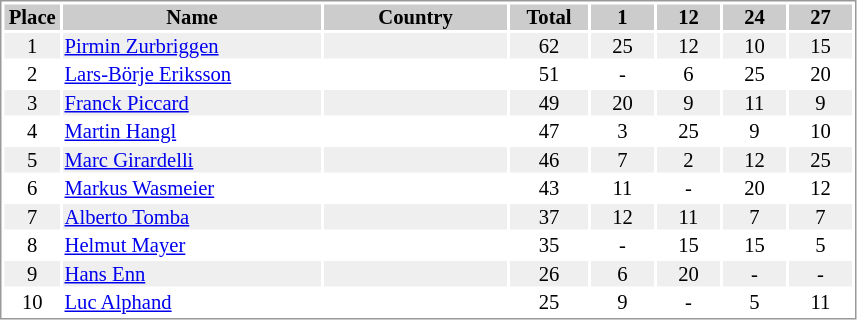<table border="0" style="border: 1px solid #999; background-color:#FFFFFF; text-align:center; font-size:86%; line-height:15px;">
<tr align="center" bgcolor="#CCCCCC">
<th width=35>Place</th>
<th width=170>Name</th>
<th width=120>Country</th>
<th width=50>Total</th>
<th width=40>1</th>
<th width=40>12</th>
<th width=40>24</th>
<th width=40>27</th>
</tr>
<tr bgcolor="#EFEFEF">
<td>1</td>
<td align="left"><a href='#'>Pirmin Zurbriggen</a></td>
<td align="left"></td>
<td>62</td>
<td>25</td>
<td>12</td>
<td>10</td>
<td>15</td>
</tr>
<tr>
<td>2</td>
<td align="left"><a href='#'>Lars-Börje Eriksson</a></td>
<td align="left"></td>
<td>51</td>
<td>-</td>
<td>6</td>
<td>25</td>
<td>20</td>
</tr>
<tr bgcolor="#EFEFEF">
<td>3</td>
<td align="left"><a href='#'>Franck Piccard</a></td>
<td align="left"></td>
<td>49</td>
<td>20</td>
<td>9</td>
<td>11</td>
<td>9</td>
</tr>
<tr>
<td>4</td>
<td align="left"><a href='#'>Martin Hangl</a></td>
<td align="left"></td>
<td>47</td>
<td>3</td>
<td>25</td>
<td>9</td>
<td>10</td>
</tr>
<tr bgcolor="#EFEFEF">
<td>5</td>
<td align="left"><a href='#'>Marc Girardelli</a></td>
<td align="left"></td>
<td>46</td>
<td>7</td>
<td>2</td>
<td>12</td>
<td>25</td>
</tr>
<tr>
<td>6</td>
<td align="left"><a href='#'>Markus Wasmeier</a></td>
<td align="left"></td>
<td>43</td>
<td>11</td>
<td>-</td>
<td>20</td>
<td>12</td>
</tr>
<tr bgcolor="#EFEFEF">
<td>7</td>
<td align="left"><a href='#'>Alberto Tomba</a></td>
<td align="left"></td>
<td>37</td>
<td>12</td>
<td>11</td>
<td>7</td>
<td>7</td>
</tr>
<tr>
<td>8</td>
<td align="left"><a href='#'>Helmut Mayer</a></td>
<td align="left"></td>
<td>35</td>
<td>-</td>
<td>15</td>
<td>15</td>
<td>5</td>
</tr>
<tr bgcolor="#EFEFEF">
<td>9</td>
<td align="left"><a href='#'>Hans Enn</a></td>
<td align="left"></td>
<td>26</td>
<td>6</td>
<td>20</td>
<td>-</td>
<td>-</td>
</tr>
<tr>
<td>10</td>
<td align="left"><a href='#'>Luc Alphand</a></td>
<td align="left"></td>
<td>25</td>
<td>9</td>
<td>-</td>
<td>5</td>
<td>11</td>
</tr>
</table>
